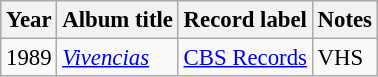<table class="wikitable" style="font-size:95%;">
<tr>
<th>Year</th>
<th>Album title</th>
<th>Record label</th>
<th>Notes</th>
</tr>
<tr>
<td>1989</td>
<td><em><a href='#'>Vivencias</a></em></td>
<td><a href='#'>CBS Records</a></td>
<td>VHS</td>
</tr>
</table>
